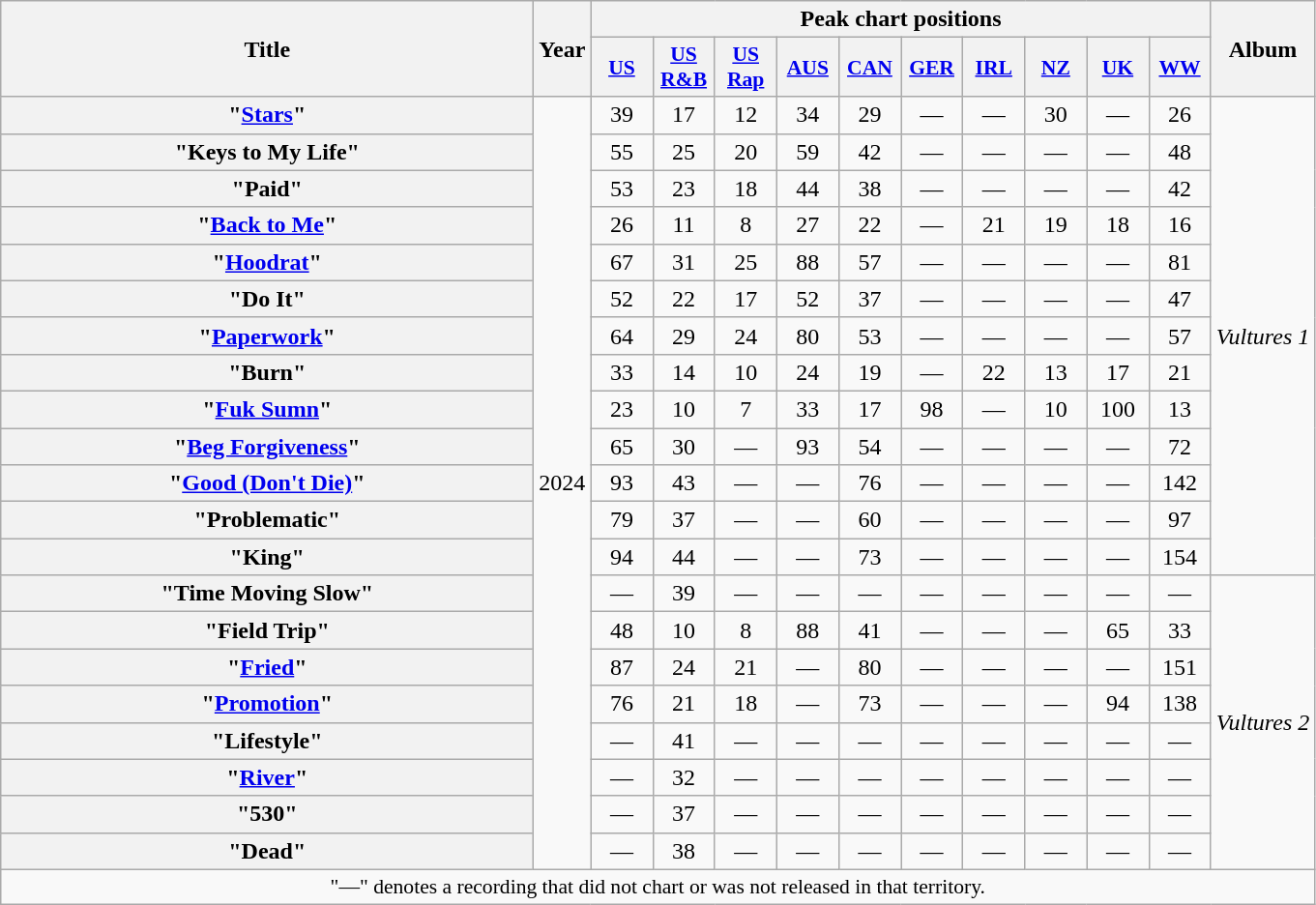<table class="wikitable plainrowheaders" style="text-align:center;">
<tr>
<th scope="col" rowspan="2" style="width:22.5em;">Title</th>
<th scope="col" rowspan="2">Year</th>
<th scope="col" colspan="10">Peak chart positions</th>
<th scope="col" rowspan="2">Album</th>
</tr>
<tr>
<th scope="col" style="width:2.5em;font-size:90%;"><a href='#'>US</a><br></th>
<th scope="col" style="width:2.5em;font-size:90%;"><a href='#'>US<br>R&B</a><br></th>
<th scope="col" style="width:2.5em;font-size:90%;"><a href='#'>US<br>Rap</a><br></th>
<th scope="col" style="width:2.5em;font-size:90%;"><a href='#'>AUS</a><br></th>
<th scope="col" style="width:2.5em;font-size:90%;"><a href='#'>CAN</a><br></th>
<th scope="col" style="width:2.5em;font-size:90%;"><a href='#'>GER</a><br></th>
<th scope="col" style="width:2.5em;font-size:90%;"><a href='#'>IRL</a><br></th>
<th scope="col" style="width:2.5em;font-size:90%;"><a href='#'>NZ</a><br></th>
<th scope="col" style="width:2.5em;font-size:90%;"><a href='#'>UK</a><br></th>
<th scope="col" style="width:2.5em;font-size:90%;"><a href='#'>WW</a><br></th>
</tr>
<tr>
<th scope="row">"<a href='#'>Stars</a>"<br></th>
<td rowspan="21">2024</td>
<td>39</td>
<td>17</td>
<td>12</td>
<td>34</td>
<td>29</td>
<td>—</td>
<td>—</td>
<td>30</td>
<td>—</td>
<td>26</td>
<td rowspan="13"><em>Vultures 1</em></td>
</tr>
<tr>
<th scope="row">"Keys to My Life"<br></th>
<td>55</td>
<td>25</td>
<td>20</td>
<td>59</td>
<td>42</td>
<td>—</td>
<td>—</td>
<td>—</td>
<td>—</td>
<td>48</td>
</tr>
<tr>
<th scope="row">"Paid"<br></th>
<td>53</td>
<td>23</td>
<td>18</td>
<td>44</td>
<td>38</td>
<td>—</td>
<td>—</td>
<td>—</td>
<td>—</td>
<td>42</td>
</tr>
<tr>
<th scope="row">"<a href='#'>Back to Me</a>"<br></th>
<td>26</td>
<td>11</td>
<td>8</td>
<td>27</td>
<td>22</td>
<td>—</td>
<td>21</td>
<td>19</td>
<td>18</td>
<td>16</td>
</tr>
<tr>
<th scope="row">"<a href='#'>Hoodrat</a>"<br></th>
<td>67</td>
<td>31</td>
<td>25</td>
<td>88</td>
<td>57</td>
<td>—</td>
<td>—</td>
<td>—</td>
<td>—</td>
<td>81</td>
</tr>
<tr>
<th scope="row">"Do It"<br></th>
<td>52</td>
<td>22</td>
<td>17</td>
<td>52</td>
<td>37</td>
<td>—</td>
<td>—</td>
<td>—</td>
<td>—</td>
<td>47</td>
</tr>
<tr>
<th scope="row">"<a href='#'>Paperwork</a>"<br></th>
<td>64</td>
<td>29</td>
<td>24</td>
<td>80</td>
<td>53</td>
<td>—</td>
<td>—</td>
<td>—</td>
<td>—</td>
<td>57</td>
</tr>
<tr>
<th scope="row">"Burn"<br></th>
<td>33</td>
<td>14</td>
<td>10</td>
<td>24</td>
<td>19</td>
<td>—</td>
<td>22</td>
<td>13</td>
<td>17</td>
<td>21</td>
</tr>
<tr>
<th scope="row">"<a href='#'>Fuk Sumn</a>"<br></th>
<td>23</td>
<td>10</td>
<td>7</td>
<td>33</td>
<td>17</td>
<td>98</td>
<td>—</td>
<td>10</td>
<td>100</td>
<td>13</td>
</tr>
<tr>
<th scope="row">"<a href='#'>Beg Forgiveness</a>"<br></th>
<td>65</td>
<td>30</td>
<td>—</td>
<td>93</td>
<td>54</td>
<td>—</td>
<td>—</td>
<td>—</td>
<td>—</td>
<td>72</td>
</tr>
<tr>
<th scope="row">"<a href='#'>Good (Don't Die)</a>"<br></th>
<td>93</td>
<td>43</td>
<td>—</td>
<td>—</td>
<td>76</td>
<td>—</td>
<td>—</td>
<td>—</td>
<td>—</td>
<td>142</td>
</tr>
<tr>
<th scope="row">"Problematic"<br></th>
<td>79</td>
<td>37</td>
<td>—</td>
<td>—</td>
<td>60</td>
<td>—</td>
<td>—</td>
<td>—</td>
<td>—</td>
<td>97</td>
</tr>
<tr>
<th scope="row">"King"<br></th>
<td>94</td>
<td>44</td>
<td>—</td>
<td>—</td>
<td>73</td>
<td>—</td>
<td>—</td>
<td>—</td>
<td>—</td>
<td>154</td>
</tr>
<tr>
<th scope="row">"Time Moving Slow"<br></th>
<td>—</td>
<td>39</td>
<td>—</td>
<td>—</td>
<td>—</td>
<td>—</td>
<td>—</td>
<td>—</td>
<td>—</td>
<td>—</td>
<td rowspan="8"><em>Vultures 2</em></td>
</tr>
<tr>
<th scope="row">"Field Trip"<br></th>
<td>48</td>
<td>10</td>
<td>8</td>
<td>88</td>
<td>41</td>
<td>—</td>
<td>—</td>
<td>—</td>
<td>65</td>
<td>33</td>
</tr>
<tr>
<th scope="row">"<a href='#'>Fried</a>"<br></th>
<td>87</td>
<td>24</td>
<td>21</td>
<td>—</td>
<td>80</td>
<td>—</td>
<td>—</td>
<td>—</td>
<td>—</td>
<td>151</td>
</tr>
<tr>
<th scope="row">"<a href='#'>Promotion</a>"<br></th>
<td>76</td>
<td>21</td>
<td>18</td>
<td>—</td>
<td>73</td>
<td>—</td>
<td>—</td>
<td>—</td>
<td>94</td>
<td>138</td>
</tr>
<tr>
<th scope="row">"Lifestyle"<br></th>
<td>—</td>
<td>41</td>
<td>—</td>
<td>—</td>
<td>—</td>
<td>—</td>
<td>—</td>
<td>—</td>
<td>—</td>
<td>—</td>
</tr>
<tr>
<th scope="row">"<a href='#'>River</a>"<br></th>
<td>—</td>
<td>32</td>
<td>—</td>
<td>—</td>
<td>—</td>
<td>—</td>
<td>—</td>
<td>—</td>
<td>—</td>
<td>—</td>
</tr>
<tr>
<th scope="row">"530"<br></th>
<td>—</td>
<td>37</td>
<td>—</td>
<td>—</td>
<td>—</td>
<td>—</td>
<td>—</td>
<td>—</td>
<td>—</td>
<td>—</td>
</tr>
<tr>
<th scope="row">"Dead"<br></th>
<td>—</td>
<td>38</td>
<td>—</td>
<td>—</td>
<td>—</td>
<td>—</td>
<td>—</td>
<td>—</td>
<td>—</td>
<td>—</td>
</tr>
<tr>
<td colspan="13" style="font-size:90%">"—" denotes a recording that did not chart or was not released in that territory.</td>
</tr>
</table>
